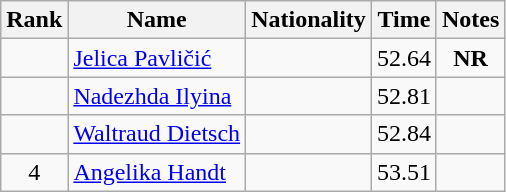<table class="wikitable sortable" style="text-align:center">
<tr>
<th>Rank</th>
<th>Name</th>
<th>Nationality</th>
<th>Time</th>
<th>Notes</th>
</tr>
<tr>
<td></td>
<td align="left"><a href='#'>Jelica Pavličić</a></td>
<td align=left></td>
<td>52.64</td>
<td><strong>NR</strong></td>
</tr>
<tr>
<td></td>
<td align="left"><a href='#'>Nadezhda Ilyina</a></td>
<td align=left></td>
<td>52.81</td>
<td></td>
</tr>
<tr>
<td></td>
<td align="left"><a href='#'>Waltraud Dietsch</a></td>
<td align=left></td>
<td>52.84</td>
<td></td>
</tr>
<tr>
<td>4</td>
<td align="left"><a href='#'>Angelika Handt</a></td>
<td align=left></td>
<td>53.51</td>
<td></td>
</tr>
</table>
